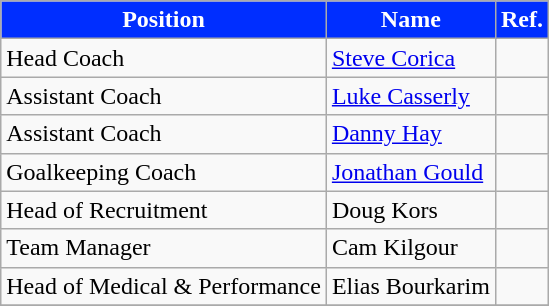<table class="wikitable">
<tr>
<th style="color:#FFFFFF; background:#002EFF;">Position</th>
<th style="color:#FFFFFF; background:#002EFF;">Name</th>
<th style="color:#FFFFFF; background:#002EFF;">Ref.</th>
</tr>
<tr>
<td>Head Coach</td>
<td> <a href='#'>Steve Corica</a></td>
<td></td>
</tr>
<tr>
<td>Assistant Coach</td>
<td> <a href='#'>Luke Casserly</a></td>
<td></td>
</tr>
<tr>
<td>Assistant Coach</td>
<td> <a href='#'>Danny Hay</a></td>
<td></td>
</tr>
<tr>
<td>Goalkeeping Coach</td>
<td> <a href='#'>Jonathan Gould</a></td>
<td></td>
</tr>
<tr>
<td>Head of Recruitment</td>
<td> Doug Kors</td>
<td></td>
</tr>
<tr>
<td>Team Manager</td>
<td> Cam Kilgour</td>
<td></td>
</tr>
<tr>
<td>Head of Medical & Performance</td>
<td> Elias Bourkarim</td>
<td></td>
</tr>
<tr>
</tr>
</table>
